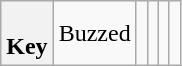<table class="wikitable">
<tr>
<th><br>Key</th>
<td> Buzzed</td>
<td></td>
<td></td>
<td></td>
<td></td>
</tr>
</table>
